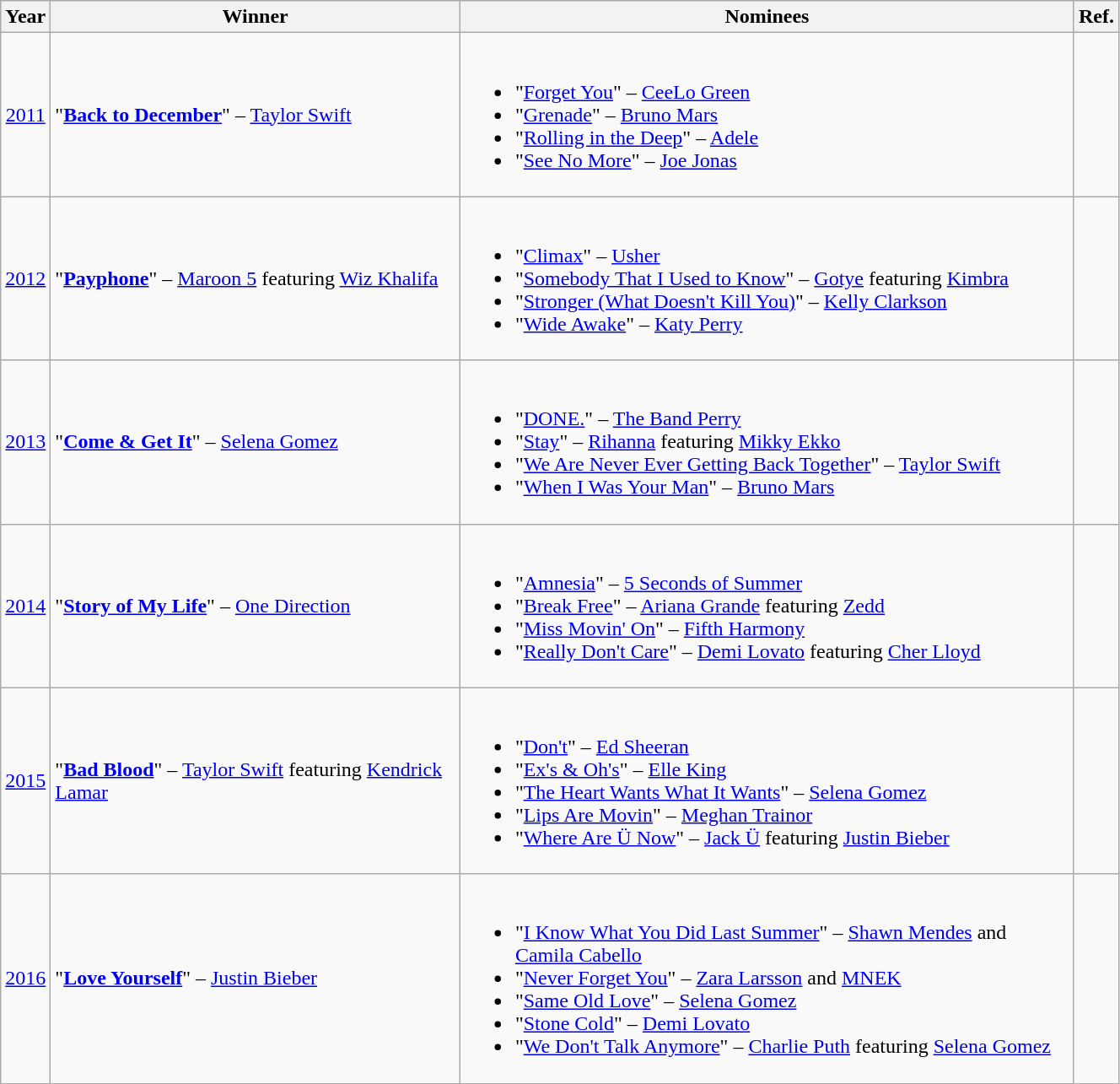<table class="wikitable" width=70%>
<tr>
<th>Year</th>
<th>Winner</th>
<th>Nominees</th>
<th>Ref.</th>
</tr>
<tr>
<td align="center"><a href='#'>2011</a></td>
<td>"<strong><a href='#'>Back to December</a></strong>" – <a href='#'>Taylor Swift</a></td>
<td><br><ul><li>"<a href='#'>Forget You</a>" – <a href='#'>CeeLo Green</a></li><li>"<a href='#'>Grenade</a>" – <a href='#'>Bruno Mars</a></li><li>"<a href='#'>Rolling in the Deep</a>" – <a href='#'>Adele</a></li><li>"<a href='#'>See No More</a>" – <a href='#'>Joe Jonas</a></li></ul></td>
<td align="center"></td>
</tr>
<tr>
<td align="center"><a href='#'>2012</a></td>
<td>"<strong><a href='#'>Payphone</a></strong>" – <a href='#'>Maroon 5</a> featuring <a href='#'>Wiz Khalifa</a></td>
<td><br><ul><li>"<a href='#'>Climax</a>" – <a href='#'>Usher</a></li><li>"<a href='#'>Somebody That I Used to Know</a>" – <a href='#'>Gotye</a> featuring <a href='#'>Kimbra</a></li><li>"<a href='#'>Stronger (What Doesn't Kill You)</a>" – <a href='#'>Kelly Clarkson</a></li><li>"<a href='#'>Wide Awake</a>" – <a href='#'>Katy Perry</a></li></ul></td>
<td align="center"></td>
</tr>
<tr>
<td align="center"><a href='#'>2013</a></td>
<td>"<strong><a href='#'>Come & Get It</a></strong>" – <a href='#'>Selena Gomez</a></td>
<td><br><ul><li>"<a href='#'>DONE.</a>" – <a href='#'>The Band Perry</a></li><li>"<a href='#'>Stay</a>" – <a href='#'>Rihanna</a> featuring <a href='#'>Mikky Ekko</a></li><li>"<a href='#'>We Are Never Ever Getting Back Together</a>" – <a href='#'>Taylor Swift</a></li><li>"<a href='#'>When I Was Your Man</a>" – <a href='#'>Bruno Mars</a></li></ul></td>
<td align="center"></td>
</tr>
<tr>
<td align="center"><a href='#'>2014</a></td>
<td>"<strong><a href='#'>Story of My Life</a></strong>" – <a href='#'>One Direction</a></td>
<td><br><ul><li>"<a href='#'>Amnesia</a>" – <a href='#'>5 Seconds of Summer</a></li><li>"<a href='#'>Break Free</a>" – <a href='#'>Ariana Grande</a> featuring <a href='#'>Zedd</a></li><li>"<a href='#'>Miss Movin' On</a>" – <a href='#'>Fifth Harmony</a></li><li>"<a href='#'>Really Don't Care</a>" – <a href='#'>Demi Lovato</a> featuring <a href='#'>Cher Lloyd</a></li></ul></td>
<td align="center"></td>
</tr>
<tr>
<td align="center"><a href='#'>2015</a></td>
<td>"<strong><a href='#'>Bad Blood</a></strong>" – <a href='#'>Taylor Swift</a> featuring <a href='#'>Kendrick Lamar</a></td>
<td><br><ul><li>"<a href='#'>Don't</a>" – <a href='#'>Ed Sheeran</a></li><li>"<a href='#'>Ex's & Oh's</a>" – <a href='#'>Elle King</a></li><li>"<a href='#'>The Heart Wants What It Wants</a>" – <a href='#'>Selena Gomez</a></li><li>"<a href='#'>Lips Are Movin</a>" – <a href='#'>Meghan Trainor</a></li><li>"<a href='#'>Where Are Ü Now</a>" – <a href='#'>Jack Ü</a> featuring <a href='#'>Justin Bieber</a></li></ul></td>
<td align="center"></td>
</tr>
<tr>
<td align="center"><a href='#'>2016</a></td>
<td>"<strong><a href='#'>Love Yourself</a></strong>" – <a href='#'>Justin Bieber</a></td>
<td><br><ul><li>"<a href='#'>I Know What You Did Last Summer</a>" – <a href='#'>Shawn Mendes</a> and <a href='#'>Camila Cabello</a></li><li>"<a href='#'>Never Forget You</a>" – <a href='#'>Zara Larsson</a> and <a href='#'>MNEK</a></li><li>"<a href='#'>Same Old Love</a>" – <a href='#'>Selena Gomez</a></li><li>"<a href='#'>Stone Cold</a>" – <a href='#'>Demi Lovato</a></li><li>"<a href='#'>We Don't Talk Anymore</a>" – <a href='#'>Charlie Puth</a> featuring <a href='#'>Selena Gomez</a></li></ul></td>
<td align="center"></td>
</tr>
</table>
